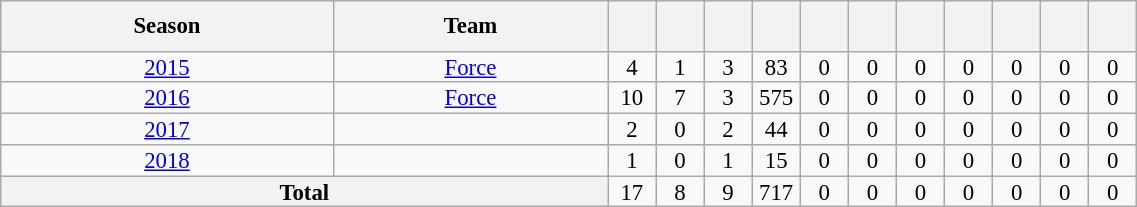<table class="wikitable" style="text-align:center; line-height:90%; font-size:95%; width:60%;">
<tr style="line-height:175%;">
<th>Season</th>
<th>Team</th>
<th style="width:25px;"></th>
<th style="width:25px;"></th>
<th style="width:25px;"></th>
<th style="width:25px;"></th>
<th style="width:25px;"></th>
<th style="width:25px;"></th>
<th style="width:25px;"></th>
<th style="width:25px;"></th>
<th style="width:25px;"></th>
<th style="width:25px;"></th>
<th style="width:25px;"></th>
</tr>
<tr>
<td><a href='#'>2015</a></td>
<td><a href='#'>Force</a></td>
<td>4</td>
<td>1</td>
<td>3</td>
<td>83</td>
<td>0</td>
<td>0</td>
<td>0</td>
<td>0</td>
<td>0</td>
<td>0</td>
<td>0</td>
</tr>
<tr>
<td><a href='#'>2016</a></td>
<td><a href='#'>Force</a></td>
<td>10</td>
<td>7</td>
<td>3</td>
<td>575</td>
<td>0</td>
<td>0</td>
<td>0</td>
<td>0</td>
<td>0</td>
<td>0</td>
<td>0</td>
</tr>
<tr>
<td><a href='#'>2017</a></td>
<td></td>
<td>2</td>
<td>0</td>
<td>2</td>
<td>44</td>
<td>0</td>
<td>0</td>
<td>0</td>
<td>0</td>
<td>0</td>
<td>0</td>
<td>0</td>
</tr>
<tr>
<td><a href='#'>2018</a></td>
<td></td>
<td>1</td>
<td>0</td>
<td>1</td>
<td>15</td>
<td>0</td>
<td>0</td>
<td>0</td>
<td>0</td>
<td>0</td>
<td>0</td>
<td>0</td>
</tr>
<tr>
<th colspan="2">Total</th>
<td>17</td>
<td>8</td>
<td>9</td>
<td>717</td>
<td>0</td>
<td>0</td>
<td>0</td>
<td>0</td>
<td>0</td>
<td>0</td>
<td>0</td>
</tr>
</table>
